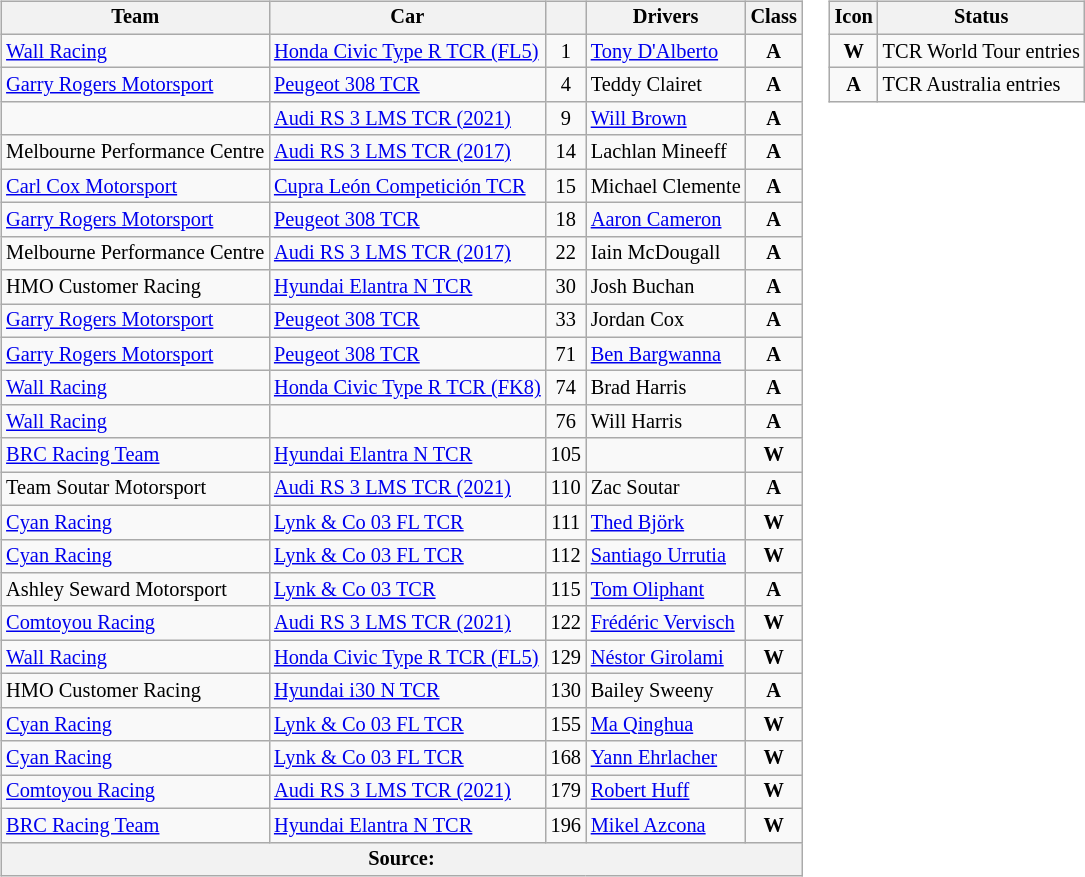<table>
<tr>
<td><br><table class="wikitable" style="font-size: 85%;">
<tr>
<th>Team</th>
<th>Car</th>
<th></th>
<th>Drivers</th>
<th>Class</th>
</tr>
<tr>
<td> <a href='#'>Wall Racing</a></td>
<td><a href='#'>Honda Civic Type R TCR (FL5)</a></td>
<td align="center">1</td>
<td> <a href='#'>Tony D'Alberto</a></td>
<td align=center><strong><span>A</span></strong></td>
</tr>
<tr>
<td> <a href='#'>Garry Rogers Motorsport</a></td>
<td><a href='#'>Peugeot 308 TCR</a></td>
<td align="center">4</td>
<td> Teddy Clairet</td>
<td align=center><strong><span>A</span></strong></td>
</tr>
<tr>
<td></td>
<td><a href='#'>Audi RS 3 LMS TCR (2021)</a></td>
<td align="center">9</td>
<td> <a href='#'>Will Brown</a></td>
<td align=center><strong><span>A</span></strong></td>
</tr>
<tr>
<td> Melbourne Performance Centre</td>
<td><a href='#'>Audi RS 3 LMS TCR (2017)</a></td>
<td align="center">14</td>
<td> Lachlan Mineeff</td>
<td align=center><strong><span>A</span></strong></td>
</tr>
<tr>
<td> <a href='#'>Carl Cox Motorsport</a></td>
<td><a href='#'>Cupra León Competición TCR</a></td>
<td align="center">15</td>
<td> Michael Clemente</td>
<td align=center><strong><span>A</span></strong></td>
</tr>
<tr>
<td> <a href='#'>Garry Rogers Motorsport</a></td>
<td><a href='#'>Peugeot 308 TCR</a></td>
<td align=center>18</td>
<td> <a href='#'>Aaron Cameron</a></td>
<td align=center><strong><span>A</span></strong></td>
</tr>
<tr>
<td> Melbourne Performance Centre</td>
<td><a href='#'>Audi RS 3 LMS TCR (2017)</a></td>
<td align="center">22</td>
<td> Iain McDougall</td>
<td align=center><strong><span>A</span></strong></td>
</tr>
<tr>
<td> HMO Customer Racing</td>
<td><a href='#'>Hyundai Elantra N TCR</a></td>
<td align="center">30</td>
<td> Josh Buchan</td>
<td align=center><strong><span>A</span></strong></td>
</tr>
<tr>
<td> <a href='#'>Garry Rogers Motorsport</a></td>
<td><a href='#'>Peugeot 308 TCR</a></td>
<td align="center">33</td>
<td> Jordan Cox</td>
<td align=center><strong><span>A</span></strong></td>
</tr>
<tr>
<td> <a href='#'>Garry Rogers Motorsport</a></td>
<td><a href='#'>Peugeot 308 TCR</a></td>
<td align="center">71</td>
<td> <a href='#'>Ben Bargwanna</a></td>
<td align=center><strong><span>A</span></strong></td>
</tr>
<tr>
<td> <a href='#'>Wall Racing</a></td>
<td><a href='#'>Honda Civic Type R TCR (FK8)</a></td>
<td align="center">74</td>
<td> Brad Harris</td>
<td align=center><strong><span>A</span></strong></td>
</tr>
<tr>
<td> <a href='#'>Wall Racing</a></td>
<td></td>
<td align="center">76</td>
<td> Will Harris</td>
<td align=center><strong><span>A</span></strong></td>
</tr>
<tr>
<td> <a href='#'>BRC Racing Team</a></td>
<td><a href='#'>Hyundai Elantra N TCR</a></td>
<td align=center>105</td>
<td></td>
<td align=center><strong><span>W</span></strong></td>
</tr>
<tr>
<td> Team Soutar Motorsport</td>
<td><a href='#'>Audi RS 3 LMS TCR (2021)</a></td>
<td align="center">110</td>
<td> Zac Soutar</td>
<td align=center><strong><span>A</span></strong></td>
</tr>
<tr>
<td> <a href='#'>Cyan Racing</a></td>
<td><a href='#'>Lynk & Co 03 FL TCR</a></td>
<td align=center>111</td>
<td> <a href='#'>Thed Björk</a></td>
<td align=center><strong><span>W</span></strong></td>
</tr>
<tr>
<td> <a href='#'>Cyan Racing</a></td>
<td><a href='#'>Lynk & Co 03 FL TCR</a></td>
<td align=center>112</td>
<td> <a href='#'>Santiago Urrutia</a></td>
<td align=center><strong><span>W</span></strong></td>
</tr>
<tr>
<td> Ashley Seward Motorsport</td>
<td><a href='#'>Lynk & Co 03 TCR</a></td>
<td align="center">115</td>
<td> <a href='#'>Tom Oliphant</a></td>
<td align=center><strong><span>A</span></strong></td>
</tr>
<tr>
<td> <a href='#'>Comtoyou Racing</a></td>
<td><a href='#'>Audi RS 3 LMS TCR (2021)</a></td>
<td align=center>122</td>
<td> <a href='#'>Frédéric Vervisch</a></td>
<td align=center><strong><span>W</span></strong></td>
</tr>
<tr>
<td> <a href='#'>Wall Racing</a></td>
<td><a href='#'>Honda Civic Type R TCR (FL5)</a></td>
<td align=center>129</td>
<td> <a href='#'>Néstor Girolami</a></td>
<td align=center><strong><span>W</span></strong></td>
</tr>
<tr>
<td> HMO Customer Racing</td>
<td><a href='#'>Hyundai i30 N TCR</a></td>
<td align="center">130</td>
<td> Bailey Sweeny</td>
<td align=center><strong><span>A</span></strong></td>
</tr>
<tr>
<td> <a href='#'>Cyan Racing</a></td>
<td><a href='#'>Lynk & Co 03 FL TCR</a></td>
<td align=center>155</td>
<td> <a href='#'>Ma Qinghua</a></td>
<td align=center><strong><span>W</span></strong></td>
</tr>
<tr>
<td> <a href='#'>Cyan Racing</a></td>
<td><a href='#'>Lynk & Co 03 FL TCR</a></td>
<td align=center>168</td>
<td> <a href='#'>Yann Ehrlacher</a></td>
<td align=center><strong><span>W</span></strong></td>
</tr>
<tr>
<td> <a href='#'>Comtoyou Racing</a></td>
<td><a href='#'>Audi RS 3 LMS TCR (2021)</a></td>
<td align=center>179</td>
<td> <a href='#'>Robert Huff</a></td>
<td align=center><strong><span>W</span></strong></td>
</tr>
<tr>
<td> <a href='#'>BRC Racing Team</a></td>
<td><a href='#'>Hyundai Elantra N TCR</a></td>
<td align=center>196</td>
<td> <a href='#'>Mikel Azcona</a></td>
<td align=center><strong><span>W</span></strong></td>
</tr>
<tr>
<th colspan=5>Source:</th>
</tr>
</table>
</td>
<td valign=top><br><table class="wikitable" style="font-size: 85%;">
<tr>
<th>Icon</th>
<th>Status</th>
</tr>
<tr>
<td align="center"><strong><span>W</span></strong></td>
<td>TCR World Tour entries</td>
</tr>
<tr>
<td align="center"><strong><span>A</span></strong></td>
<td>TCR Australia entries</td>
</tr>
</table>
</td>
</tr>
</table>
